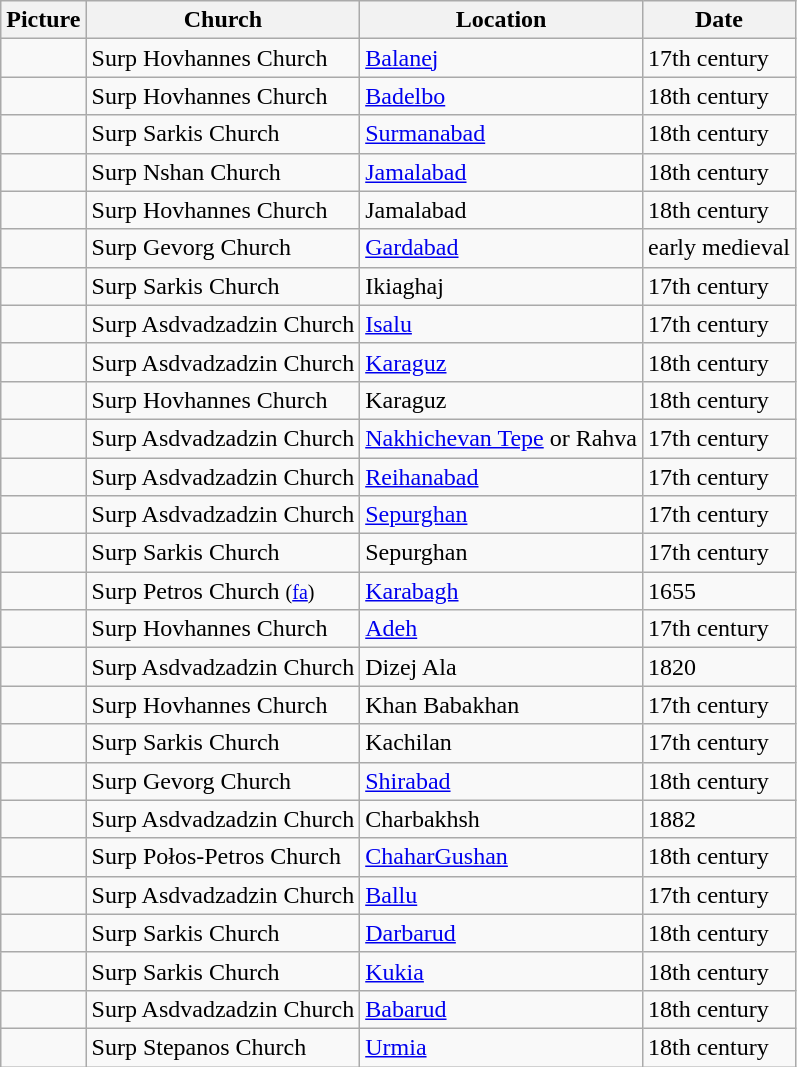<table class="wikitable sortable">
<tr>
<th>Picture</th>
<th>Church</th>
<th>Location</th>
<th>Date</th>
</tr>
<tr>
<td></td>
<td>Surp Hovhannes Church</td>
<td><a href='#'>Balanej</a></td>
<td>17th century</td>
</tr>
<tr>
<td></td>
<td>Surp Hovhannes Church</td>
<td><a href='#'>Badelbo</a></td>
<td>18th century</td>
</tr>
<tr>
<td></td>
<td>Surp Sarkis Church</td>
<td><a href='#'>Surmanabad</a></td>
<td>18th century</td>
</tr>
<tr>
<td></td>
<td>Surp Nshan Church</td>
<td><a href='#'>Jamalabad</a></td>
<td>18th century</td>
</tr>
<tr>
<td></td>
<td>Surp Hovhannes Church</td>
<td>Jamalabad</td>
<td>18th century</td>
</tr>
<tr>
<td></td>
<td>Surp Gevorg Church</td>
<td><a href='#'>Gardabad</a></td>
<td>early medieval</td>
</tr>
<tr>
<td></td>
<td>Surp Sarkis Church</td>
<td>Ikiaghaj</td>
<td>17th century</td>
</tr>
<tr>
<td></td>
<td>Surp Asdvadzadzin Church</td>
<td><a href='#'>Isalu</a></td>
<td>17th century</td>
</tr>
<tr>
<td></td>
<td>Surp Asdvadzadzin Church</td>
<td><a href='#'>Karaguz</a></td>
<td>18th century</td>
</tr>
<tr>
<td></td>
<td>Surp Hovhannes Church</td>
<td>Karaguz</td>
<td>18th century</td>
</tr>
<tr>
<td></td>
<td>Surp Asdvadzadzin Church</td>
<td><a href='#'>Nakhichevan Tepe</a> or Rahva</td>
<td>17th century</td>
</tr>
<tr>
<td></td>
<td>Surp Asdvadzadzin Church</td>
<td><a href='#'>Reihanabad</a></td>
<td>17th century</td>
</tr>
<tr>
<td></td>
<td>Surp Asdvadzadzin Church</td>
<td><a href='#'>Sepurghan</a></td>
<td>17th century</td>
</tr>
<tr>
<td></td>
<td>Surp Sarkis Church</td>
<td>Sepurghan</td>
<td>17th century</td>
</tr>
<tr>
<td></td>
<td>Surp Petros Church <small>(<a href='#'>fa</a>)</small></td>
<td><a href='#'>Karabagh</a></td>
<td>1655</td>
</tr>
<tr>
<td></td>
<td>Surp Hovhannes Church</td>
<td><a href='#'>Adeh</a></td>
<td>17th century</td>
</tr>
<tr>
<td></td>
<td>Surp Asdvadzadzin Church</td>
<td>Dizej Ala</td>
<td>1820</td>
</tr>
<tr>
<td></td>
<td>Surp Hovhannes Church</td>
<td>Khan Babakhan</td>
<td>17th century</td>
</tr>
<tr>
<td></td>
<td>Surp Sarkis Church</td>
<td>Kachilan</td>
<td>17th century</td>
</tr>
<tr>
<td></td>
<td>Surp Gevorg Church</td>
<td><a href='#'>Shirabad</a></td>
<td>18th century</td>
</tr>
<tr>
<td></td>
<td>Surp Asdvadzadzin Church</td>
<td>Charbakhsh</td>
<td>1882</td>
</tr>
<tr>
<td></td>
<td>Surp Połos-Petros Church</td>
<td><a href='#'>ChaharGushan</a></td>
<td>18th century</td>
</tr>
<tr>
<td></td>
<td>Surp Asdvadzadzin Church</td>
<td><a href='#'>Ballu</a></td>
<td>17th century</td>
</tr>
<tr>
<td></td>
<td>Surp Sarkis Church</td>
<td><a href='#'>Darbarud</a></td>
<td>18th century</td>
</tr>
<tr>
<td></td>
<td>Surp Sarkis Church</td>
<td><a href='#'>Kukia</a></td>
<td>18th century</td>
</tr>
<tr>
<td></td>
<td>Surp Asdvadzadzin Church</td>
<td><a href='#'>Babarud</a></td>
<td>18th century</td>
</tr>
<tr>
<td></td>
<td>Surp Stepanos Church</td>
<td><a href='#'>Urmia</a></td>
<td>18th century</td>
</tr>
</table>
